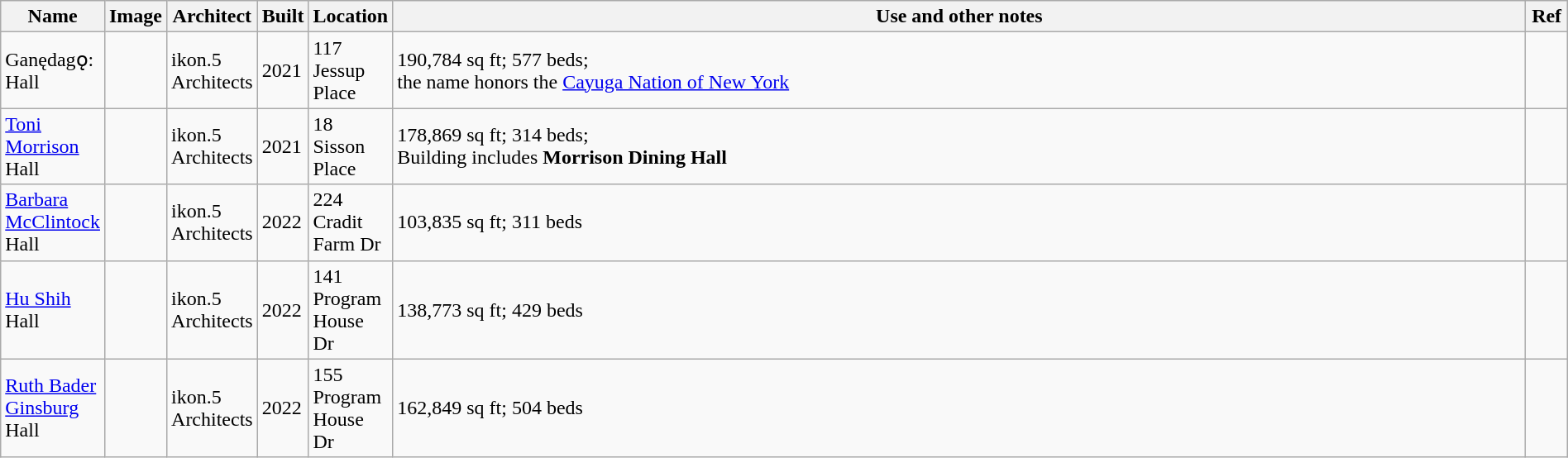<table class="wikitable sortable" style="width:100%">
<tr>
<th>Name</th>
<th class="unsortable">Image</th>
<th>Architect</th>
<th scope="col" style="text-align: center; width:2em;">Built</th>
<th class="unsortable">Location</th>
<th style="width:200em;">Use and other notes</th>
<th scope="col" class="unsortable" style="width:2em;">Ref</th>
</tr>
<tr>
<td>Ganędagǫ: Hall</td>
<td></td>
<td>ikon.5 Architects</td>
<td>2021</td>
<td>117 Jessup Place</td>
<td>190,784 sq ft; 577 beds; <br>the name honors the <a href='#'>Cayuga Nation of New York</a></td>
<td><br></td>
</tr>
<tr>
<td><a href='#'>Toni Morrison</a> Hall</td>
<td></td>
<td>ikon.5 Architects</td>
<td>2021</td>
<td>18 Sisson Place</td>
<td>178,869 sq ft; 314 beds;<br>Building includes <strong>Morrison Dining Hall</strong></td>
<td><br></td>
</tr>
<tr>
<td><a href='#'>Barbara McClintock</a> Hall</td>
<td></td>
<td>ikon.5 Architects</td>
<td>2022</td>
<td>224 Cradit Farm Dr</td>
<td>103,835 sq ft; 311 beds</td>
<td><br></td>
</tr>
<tr>
<td><a href='#'>Hu Shih</a> Hall</td>
<td></td>
<td>ikon.5 Architects</td>
<td>2022</td>
<td>141 Program House Dr</td>
<td>138,773 sq ft; 429 beds</td>
<td><br></td>
</tr>
<tr>
<td><a href='#'>Ruth Bader Ginsburg</a> Hall</td>
<td></td>
<td>ikon.5 Architects</td>
<td>2022</td>
<td>155 Program House Dr</td>
<td>162,849 sq ft; 504 beds</td>
<td><br></td>
</tr>
</table>
